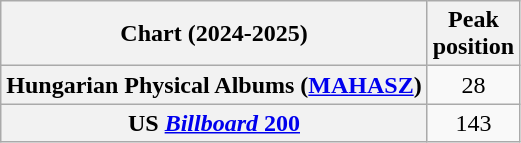<table class="wikitable sortable plainrowheaders" style="text-align:center">
<tr>
<th scope="col">Chart (2024-2025)</th>
<th scope="col">Peak<br>position</th>
</tr>
<tr>
<th scope="row">Hungarian Physical Albums (<a href='#'>MAHASZ</a>)</th>
<td>28</td>
</tr>
<tr>
<th scope="row">US <a href='#'><em>Billboard</em> 200</a></th>
<td>143</td>
</tr>
</table>
